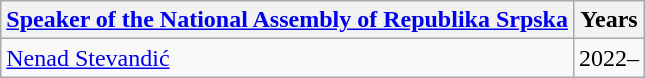<table class=wikitable>
<tr>
<th><a href='#'>Speaker of the National Assembly of Republika Srpska</a></th>
<th>Years</th>
</tr>
<tr>
<td><a href='#'>Nenad Stevandić</a></td>
<td>2022–</td>
</tr>
</table>
